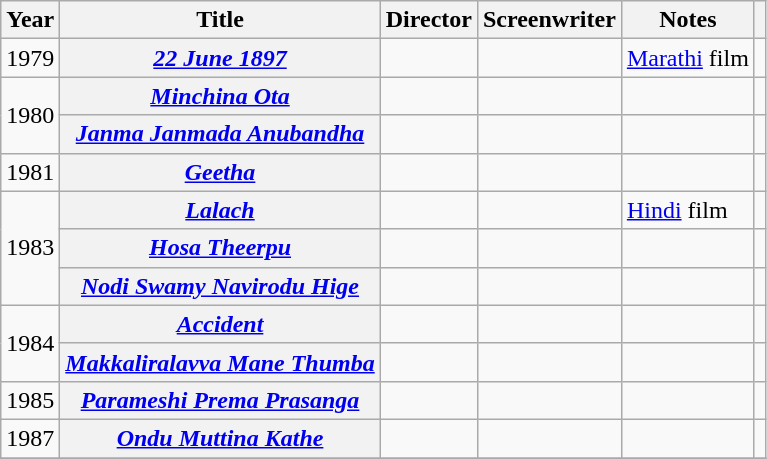<table class="wikitable plainrowheaders">
<tr>
<th>Year</th>
<th>Title</th>
<th>Director</th>
<th>Screenwriter</th>
<th>Notes</th>
<th></th>
</tr>
<tr>
<td>1979</td>
<th scope=row><em><a href='#'>22 June 1897</a></em></th>
<td></td>
<td></td>
<td><a href='#'>Marathi</a> film</td>
<td style="text-align:center;"></td>
</tr>
<tr>
<td rowspan="2">1980</td>
<th scope=row><em><a href='#'>Minchina Ota</a></em></th>
<td></td>
<td></td>
<td></td>
<td style="text-align:center;"></td>
</tr>
<tr>
<th scope=row><em><a href='#'>Janma Janmada Anubandha</a></em></th>
<td></td>
<td></td>
<td></td>
<td style="text-align:center;"></td>
</tr>
<tr>
<td>1981</td>
<th scope=row><em><a href='#'>Geetha</a></em></th>
<td></td>
<td></td>
<td></td>
<td style="text-align:center;"></td>
</tr>
<tr>
<td rowspan="3">1983</td>
<th scope=row><em><a href='#'>Lalach</a></em></th>
<td></td>
<td></td>
<td><a href='#'>Hindi</a> film</td>
<td style="text-align:center;"></td>
</tr>
<tr>
<th scope=row><em><a href='#'>Hosa Theerpu</a></em></th>
<td></td>
<td></td>
<td></td>
<td style="text-align:center;"></td>
</tr>
<tr>
<th scope=row><em><a href='#'>Nodi Swamy Navirodu Hige</a></em></th>
<td></td>
<td></td>
<td></td>
<td style="text-align:center;"></td>
</tr>
<tr>
<td rowspan="2">1984</td>
<th scope=row><em><a href='#'>Accident</a></em></th>
<td></td>
<td></td>
<td></td>
<td style="text-align:center;"></td>
</tr>
<tr>
<th scope=row><em><a href='#'>Makkaliralavva Mane Thumba</a></em></th>
<td></td>
<td></td>
<td></td>
<td style="text-align:center;"></td>
</tr>
<tr>
<td>1985</td>
<th scope=row><em><a href='#'>Parameshi Prema Prasanga</a></em></th>
<td></td>
<td></td>
<td></td>
<td style="text-align:center;"></td>
</tr>
<tr>
<td>1987</td>
<th scope=row><em><a href='#'>Ondu Muttina Kathe</a></em></th>
<td></td>
<td></td>
<td></td>
<td style="text-align:center;"></td>
</tr>
<tr>
</tr>
</table>
